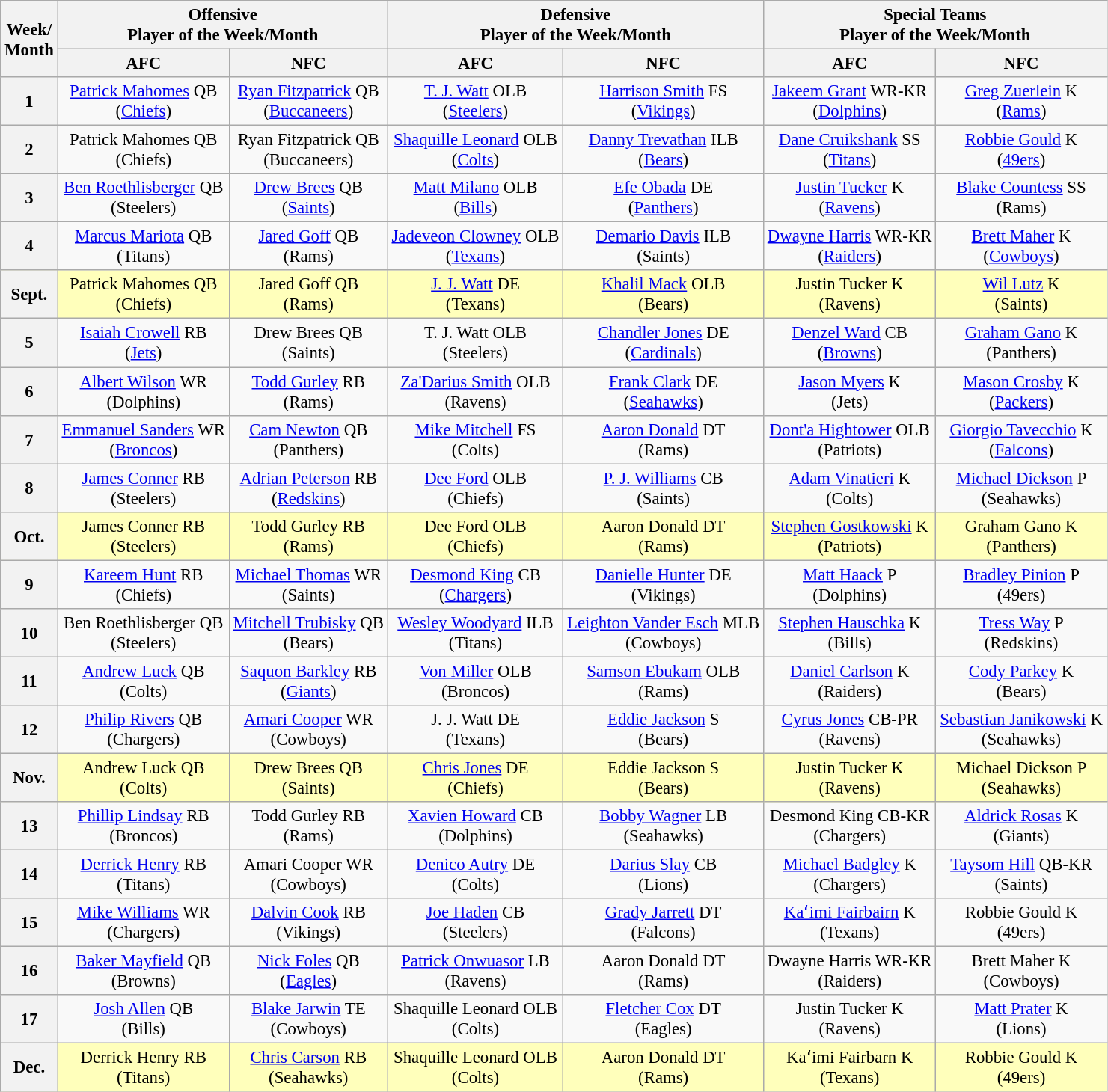<table class="wikitable" style="font-size: 95%; text-align: center;">
<tr>
<th rowspan=2>Week/<br>Month</th>
<th colspan=2>Offensive<br>Player of the Week/Month</th>
<th colspan=2>Defensive<br>Player of the Week/Month</th>
<th colspan=2>Special Teams<br>Player of the Week/Month</th>
</tr>
<tr>
<th>AFC</th>
<th>NFC</th>
<th>AFC</th>
<th>NFC</th>
<th>AFC</th>
<th>NFC</th>
</tr>
<tr>
<th>1</th>
<td><a href='#'>Patrick Mahomes</a> QB<br>(<a href='#'>Chiefs</a>)</td>
<td><a href='#'>Ryan Fitzpatrick</a> QB<br>(<a href='#'>Buccaneers</a>)</td>
<td><a href='#'>T. J. Watt</a> OLB<br>(<a href='#'>Steelers</a>)</td>
<td><a href='#'>Harrison Smith</a> FS<br>(<a href='#'>Vikings</a>)</td>
<td><a href='#'>Jakeem Grant</a> WR-KR<br>(<a href='#'>Dolphins</a>)</td>
<td><a href='#'>Greg Zuerlein</a> K<br>(<a href='#'>Rams</a>)</td>
</tr>
<tr>
<th>2</th>
<td>Patrick Mahomes QB<br>(Chiefs)</td>
<td>Ryan Fitzpatrick QB<br>(Buccaneers)</td>
<td><a href='#'>Shaquille Leonard</a> OLB<br>(<a href='#'>Colts</a>)</td>
<td><a href='#'>Danny Trevathan</a> ILB<br>(<a href='#'>Bears</a>)</td>
<td><a href='#'>Dane Cruikshank</a> SS<br>(<a href='#'>Titans</a>)</td>
<td><a href='#'>Robbie Gould</a> K<br>(<a href='#'>49ers</a>)</td>
</tr>
<tr>
<th>3</th>
<td><a href='#'>Ben Roethlisberger</a> QB<br>(Steelers)</td>
<td><a href='#'>Drew Brees</a> QB<br>(<a href='#'>Saints</a>)</td>
<td><a href='#'>Matt Milano</a> OLB<br>(<a href='#'>Bills</a>)</td>
<td><a href='#'>Efe Obada</a> DE<br>(<a href='#'>Panthers</a>)</td>
<td><a href='#'>Justin Tucker</a> K<br>(<a href='#'>Ravens</a>)</td>
<td><a href='#'>Blake Countess</a> SS<br>(Rams)</td>
</tr>
<tr>
<th>4</th>
<td><a href='#'>Marcus Mariota</a> QB<br>(Titans)</td>
<td><a href='#'>Jared Goff</a> QB<br>(Rams)</td>
<td><a href='#'>Jadeveon Clowney</a> OLB<br>(<a href='#'>Texans</a>)</td>
<td><a href='#'>Demario Davis</a> ILB<br>(Saints)</td>
<td><a href='#'>Dwayne Harris</a> WR-KR<br>(<a href='#'>Raiders</a>)</td>
<td><a href='#'>Brett Maher</a> K<br>(<a href='#'>Cowboys</a>)</td>
</tr>
<tr style="background:#ffb;">
<th><strong>Sept.</strong></th>
<td>Patrick Mahomes QB<br>(Chiefs)</td>
<td>Jared Goff QB<br>(Rams)</td>
<td><a href='#'>J. J. Watt</a> DE<br>(Texans)</td>
<td><a href='#'>Khalil Mack</a> OLB<br>(Bears)</td>
<td>Justin Tucker K<br>(Ravens)</td>
<td><a href='#'>Wil Lutz</a> K<br>(Saints)</td>
</tr>
<tr>
<th>5</th>
<td><a href='#'>Isaiah Crowell</a> RB<br>(<a href='#'>Jets</a>)</td>
<td>Drew Brees QB<br>(Saints)</td>
<td>T. J. Watt OLB<br>(Steelers)</td>
<td><a href='#'>Chandler Jones</a> DE<br>(<a href='#'>Cardinals</a>)</td>
<td><a href='#'>Denzel Ward</a> CB<br>(<a href='#'>Browns</a>)</td>
<td><a href='#'>Graham Gano</a> K<br>(Panthers)</td>
</tr>
<tr>
<th>6</th>
<td><a href='#'>Albert Wilson</a> WR<br>(Dolphins)</td>
<td><a href='#'>Todd Gurley</a> RB<br>(Rams)</td>
<td><a href='#'>Za'Darius Smith</a> OLB<br>(Ravens)</td>
<td><a href='#'>Frank Clark</a> DE<br>(<a href='#'>Seahawks</a>)</td>
<td><a href='#'>Jason Myers</a> K<br>(Jets)</td>
<td><a href='#'>Mason Crosby</a> K<br>(<a href='#'>Packers</a>)</td>
</tr>
<tr>
<th>7</th>
<td><a href='#'>Emmanuel Sanders</a> WR<br>(<a href='#'>Broncos</a>)</td>
<td><a href='#'>Cam Newton</a> QB<br>(Panthers)</td>
<td><a href='#'>Mike Mitchell</a> FS<br>(Colts)</td>
<td><a href='#'>Aaron Donald</a> DT<br>(Rams)</td>
<td><a href='#'>Dont'a Hightower</a> OLB<br>(Patriots)</td>
<td><a href='#'>Giorgio Tavecchio</a> K<br>(<a href='#'>Falcons</a>)</td>
</tr>
<tr>
<th>8</th>
<td><a href='#'>James Conner</a> RB<br>(Steelers)</td>
<td><a href='#'>Adrian Peterson</a> RB<br>(<a href='#'>Redskins</a>)</td>
<td><a href='#'>Dee Ford</a> OLB<br>(Chiefs)</td>
<td><a href='#'>P. J. Williams</a> CB<br>(Saints)</td>
<td><a href='#'>Adam Vinatieri</a> K<br>(Colts)</td>
<td><a href='#'>Michael Dickson</a> P<br>(Seahawks)</td>
</tr>
<tr style="background:#ffb;">
<th><strong>Oct.</strong></th>
<td>James Conner RB<br>(Steelers)</td>
<td>Todd Gurley RB<br>(Rams)</td>
<td>Dee Ford OLB<br>(Chiefs)</td>
<td>Aaron Donald DT<br>(Rams)</td>
<td><a href='#'>Stephen Gostkowski</a> K<br>(Patriots)</td>
<td>Graham Gano K<br>(Panthers)</td>
</tr>
<tr>
<th>9</th>
<td><a href='#'>Kareem Hunt</a> RB<br>(Chiefs)</td>
<td><a href='#'>Michael Thomas</a> WR<br>(Saints)</td>
<td><a href='#'>Desmond King</a> CB<br>(<a href='#'>Chargers</a>)</td>
<td><a href='#'>Danielle Hunter</a> DE<br>(Vikings)</td>
<td><a href='#'>Matt Haack</a> P<br>(Dolphins)</td>
<td><a href='#'>Bradley Pinion</a> P<br>(49ers)</td>
</tr>
<tr>
<th>10</th>
<td>Ben Roethlisberger QB<br>(Steelers)</td>
<td><a href='#'>Mitchell Trubisky</a> QB<br>(Bears)</td>
<td><a href='#'>Wesley Woodyard</a> ILB<br>(Titans)</td>
<td><a href='#'>Leighton Vander Esch</a> MLB<br>(Cowboys)</td>
<td><a href='#'>Stephen Hauschka</a> K<br>(Bills)</td>
<td><a href='#'>Tress Way</a> P<br>(Redskins)</td>
</tr>
<tr>
<th>11</th>
<td><a href='#'>Andrew Luck</a> QB<br>(Colts)</td>
<td><a href='#'>Saquon Barkley</a> RB<br>(<a href='#'>Giants</a>)</td>
<td><a href='#'>Von Miller</a> OLB<br>(Broncos)</td>
<td><a href='#'>Samson Ebukam</a> OLB<br>(Rams)</td>
<td><a href='#'>Daniel Carlson</a> K<br>(Raiders)</td>
<td><a href='#'>Cody Parkey</a> K<br>(Bears)</td>
</tr>
<tr>
<th>12</th>
<td><a href='#'>Philip Rivers</a> QB<br>(Chargers)</td>
<td><a href='#'>Amari Cooper</a> WR<br>(Cowboys)</td>
<td>J. J. Watt DE<br>(Texans)</td>
<td><a href='#'>Eddie Jackson</a> S<br>(Bears)</td>
<td><a href='#'>Cyrus Jones</a> CB-PR<br>(Ravens)</td>
<td><a href='#'>Sebastian Janikowski</a> K<br>(Seahawks)</td>
</tr>
<tr style="background:#ffb;">
<th><strong>Nov.</strong></th>
<td>Andrew Luck QB<br>(Colts)</td>
<td>Drew Brees QB<br>(Saints)</td>
<td><a href='#'>Chris Jones</a> DE<br>(Chiefs)</td>
<td>Eddie Jackson S<br>(Bears)</td>
<td>Justin Tucker K<br>(Ravens)</td>
<td>Michael Dickson P<br>(Seahawks)</td>
</tr>
<tr>
<th>13</th>
<td><a href='#'>Phillip Lindsay</a> RB<br>(Broncos)</td>
<td>Todd Gurley RB<br>(Rams)</td>
<td><a href='#'>Xavien Howard</a> CB<br>(Dolphins)</td>
<td><a href='#'>Bobby Wagner</a> LB<br>(Seahawks)</td>
<td>Desmond King CB-KR<br>(Chargers)</td>
<td><a href='#'>Aldrick Rosas</a> K<br>(Giants)</td>
</tr>
<tr>
<th>14</th>
<td><a href='#'>Derrick Henry</a> RB<br>(Titans)</td>
<td>Amari Cooper WR<br>(Cowboys)</td>
<td><a href='#'>Denico Autry</a> DE<br>(Colts)</td>
<td><a href='#'>Darius Slay</a> CB<br>(Lions)</td>
<td><a href='#'>Michael Badgley</a> K<br>(Chargers)</td>
<td><a href='#'>Taysom Hill</a> QB-KR<br>(Saints)</td>
</tr>
<tr>
<th>15</th>
<td><a href='#'>Mike Williams</a> WR<br>(Chargers)</td>
<td><a href='#'>Dalvin Cook</a> RB<br>(Vikings)</td>
<td><a href='#'>Joe Haden</a> CB<br>(Steelers)</td>
<td><a href='#'>Grady Jarrett</a> DT<br>(Falcons)</td>
<td><a href='#'>Kaʻimi Fairbairn</a> K<br>(Texans)</td>
<td>Robbie Gould K<br>(49ers)</td>
</tr>
<tr>
<th>16</th>
<td><a href='#'>Baker Mayfield</a> QB<br>(Browns)</td>
<td><a href='#'>Nick Foles</a> QB<br>(<a href='#'>Eagles</a>)</td>
<td><a href='#'>Patrick Onwuasor</a> LB<br>(Ravens)</td>
<td>Aaron Donald DT<br>(Rams)</td>
<td>Dwayne Harris WR-KR<br>(Raiders)</td>
<td>Brett Maher K<br>(Cowboys)</td>
</tr>
<tr>
<th>17</th>
<td><a href='#'>Josh Allen</a> QB<br>(Bills)</td>
<td><a href='#'>Blake Jarwin</a> TE<br>(Cowboys)</td>
<td>Shaquille Leonard OLB<br>(Colts)</td>
<td><a href='#'>Fletcher Cox</a> DT<br>(Eagles)</td>
<td>Justin Tucker K<br>(Ravens)</td>
<td><a href='#'>Matt Prater</a> K<br>(Lions)</td>
</tr>
<tr style="background:#ffb;">
<th><strong>Dec.</strong></th>
<td>Derrick Henry RB<br>(Titans)</td>
<td><a href='#'>Chris Carson</a> RB<br>(Seahawks)</td>
<td>Shaquille Leonard OLB<br>(Colts)</td>
<td>Aaron Donald DT<br>(Rams)</td>
<td>Kaʻimi Fairbarn K<br>(Texans)</td>
<td>Robbie Gould K<br>(49ers)</td>
</tr>
</table>
